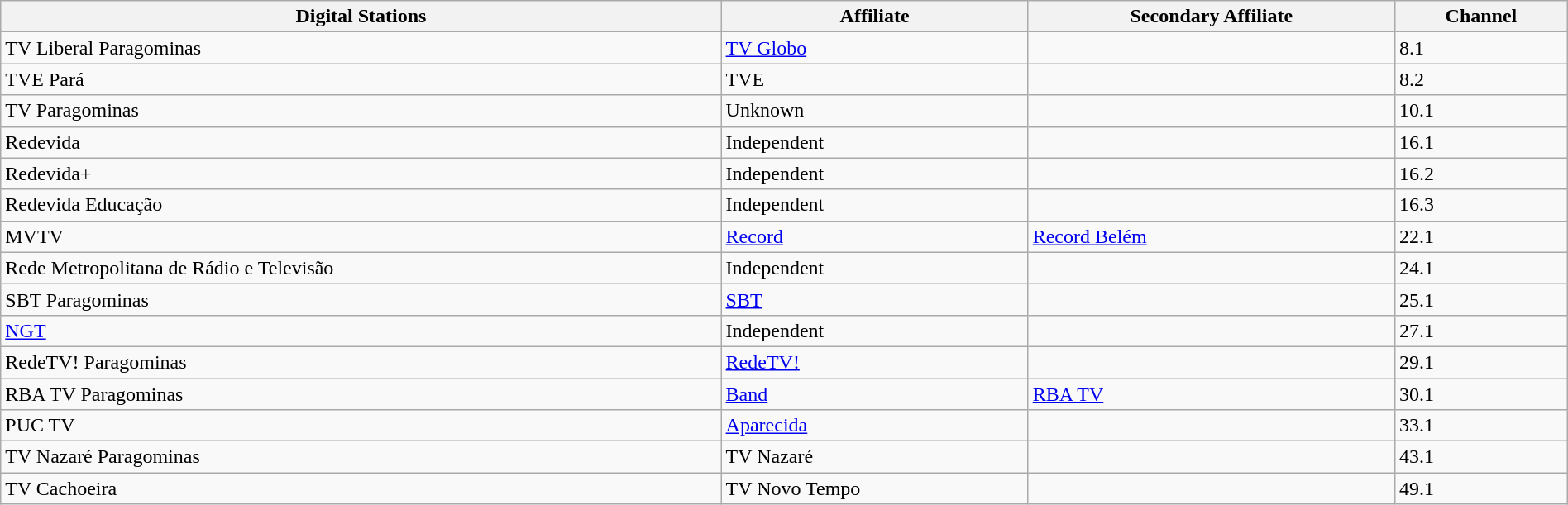<table class="wikitable sortable mw-collapsible" style="width: 100%">
<tr>
<th>Digital Stations</th>
<th>Affiliate</th>
<th>Secondary Affiliate</th>
<th>Channel</th>
</tr>
<tr>
<td>TV Liberal Paragominas</td>
<td><a href='#'>TV Globo</a></td>
<td></td>
<td>8.1</td>
</tr>
<tr>
<td>TVE Pará</td>
<td>TVE</td>
<td></td>
<td>8.2</td>
</tr>
<tr>
<td>TV Paragominas</td>
<td>Unknown</td>
<td></td>
<td>10.1</td>
</tr>
<tr>
<td>Redevida</td>
<td>Independent</td>
<td></td>
<td>16.1</td>
</tr>
<tr>
<td>Redevida+</td>
<td>Independent</td>
<td></td>
<td>16.2</td>
</tr>
<tr>
<td>Redevida Educação</td>
<td>Independent</td>
<td></td>
<td>16.3</td>
</tr>
<tr>
<td>MVTV</td>
<td><a href='#'>Record</a></td>
<td><a href='#'>Record Belém</a></td>
<td>22.1</td>
</tr>
<tr>
<td>Rede Metropolitana de Rádio e Televisão</td>
<td>Independent</td>
<td></td>
<td>24.1</td>
</tr>
<tr>
<td>SBT Paragominas</td>
<td><a href='#'>SBT</a></td>
<td></td>
<td>25.1</td>
</tr>
<tr>
<td><a href='#'>NGT</a></td>
<td>Independent</td>
<td></td>
<td>27.1</td>
</tr>
<tr>
<td>RedeTV! Paragominas</td>
<td><a href='#'>RedeTV!</a></td>
<td></td>
<td>29.1</td>
</tr>
<tr>
<td>RBA TV Paragominas</td>
<td><a href='#'>Band</a></td>
<td><a href='#'>RBA TV</a></td>
<td>30.1</td>
</tr>
<tr>
<td>PUC TV</td>
<td><a href='#'>Aparecida</a></td>
<td></td>
<td>33.1</td>
</tr>
<tr>
<td>TV Nazaré Paragominas</td>
<td>TV Nazaré</td>
<td></td>
<td>43.1</td>
</tr>
<tr>
<td>TV Cachoeira</td>
<td>TV Novo Tempo</td>
<td></td>
<td>49.1</td>
</tr>
</table>
